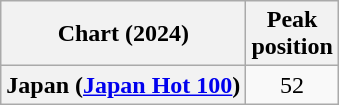<table class="wikitable plainrowheaders sortable" style="text-align:center">
<tr>
<th scope="col">Chart (2024)</th>
<th scope="col">Peak<br>position</th>
</tr>
<tr>
<th scope="row">Japan (<a href='#'>Japan Hot 100</a>)</th>
<td>52</td>
</tr>
</table>
